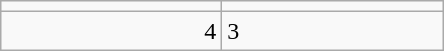<table class="wikitable">
<tr>
<td align="center" width="140"></td>
<td align="center" width="140"></td>
</tr>
<tr>
<td align="right">4</td>
<td>3</td>
</tr>
</table>
